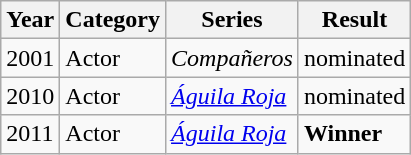<table border="1" class="wikitable">
<tr>
<th><strong>Year</strong></th>
<th><strong>Category</strong></th>
<th><strong>Series</strong></th>
<th><strong>Result</strong></th>
</tr>
<tr>
<td>2001</td>
<td>Actor</td>
<td><em>Compañeros</em></td>
<td>nominated</td>
</tr>
<tr>
<td>2010</td>
<td>Actor</td>
<td><em><a href='#'>Águila Roja</a></em></td>
<td>nominated</td>
</tr>
<tr>
<td>2011</td>
<td>Actor</td>
<td><em><a href='#'>Águila Roja</a></em></td>
<td><strong>Winner</strong></td>
</tr>
</table>
